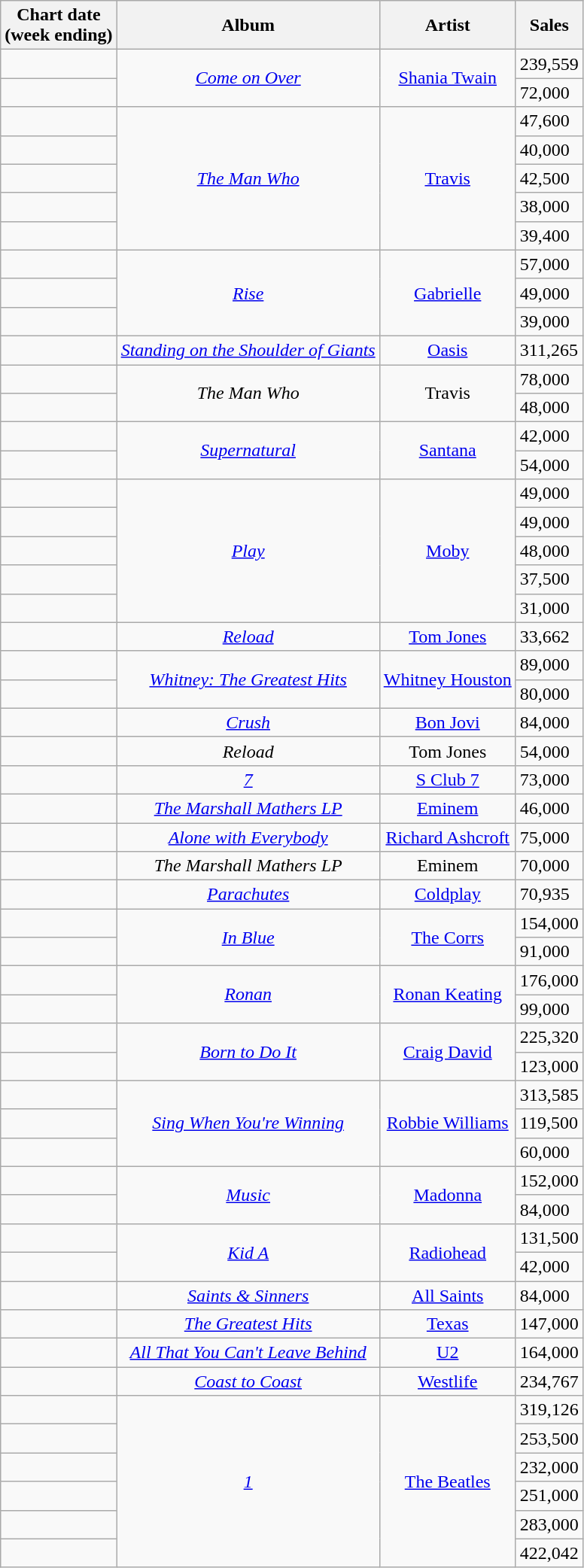<table class="wikitable plainrowheaders">
<tr>
<th style="text-align:center;">Chart date<br>(week ending)</th>
<th style="text-align:center;">Album</th>
<th style="text-align:center;">Artist</th>
<th style="text-align:center;">Sales</th>
</tr>
<tr>
<td style="text-align:left;"></td>
<td style="text-align:center;" rowspan="2"><em><a href='#'>Come on Over</a></em></td>
<td style="text-align:center;" rowspan="2"><a href='#'>Shania Twain</a></td>
<td style="text-align:left;">239,559</td>
</tr>
<tr>
<td style="text-align:left;"></td>
<td style="text-align:left;">72,000</td>
</tr>
<tr>
<td style="text-align:left;"></td>
<td style="text-align:center;" rowspan="5"><em><a href='#'>The Man Who</a></em></td>
<td style="text-align:center;" rowspan="5"><a href='#'>Travis</a></td>
<td style="text-align:left;">47,600</td>
</tr>
<tr>
<td style="text-align:left;"></td>
<td style="text-align:left;">40,000</td>
</tr>
<tr>
<td style="text-align:left;"></td>
<td style="text-align:left;">42,500</td>
</tr>
<tr>
<td style="text-align:left;"></td>
<td style="text-align:left;">38,000</td>
</tr>
<tr>
<td style="text-align:left;"></td>
<td style="text-align:left;">39,400</td>
</tr>
<tr>
<td style="text-align:left;"></td>
<td style="text-align:center;" rowspan="3"><em><a href='#'>Rise</a></em></td>
<td style="text-align:center;" rowspan="3"><a href='#'>Gabrielle</a></td>
<td style="text-align:left;">57,000</td>
</tr>
<tr>
<td style="text-align:left;"></td>
<td style="text-align:left;">49,000</td>
</tr>
<tr>
<td style="text-align:left;"></td>
<td style="text-align:left;">39,000</td>
</tr>
<tr>
<td style="text-align:left;"></td>
<td style="text-align:center;"><em><a href='#'>Standing on the Shoulder of Giants</a></em></td>
<td style="text-align:center;"><a href='#'>Oasis</a></td>
<td style="text-align:left;">311,265</td>
</tr>
<tr>
<td style="text-align:left;"></td>
<td style="text-align:center;" rowspan="2"><em>The Man Who</em></td>
<td style="text-align:center;" rowspan="2">Travis</td>
<td style="text-align:left;">78,000</td>
</tr>
<tr>
<td style="text-align:left;"></td>
<td style="text-align:left;">48,000</td>
</tr>
<tr>
<td style="text-align:left;"></td>
<td style="text-align:center;" rowspan="2"><em><a href='#'>Supernatural</a></em></td>
<td style="text-align:center;" rowspan="2"><a href='#'>Santana</a></td>
<td style="text-align:left;">42,000</td>
</tr>
<tr>
<td style="text-align:left;"></td>
<td style="text-align:left;">54,000</td>
</tr>
<tr>
<td style="text-align:left;"></td>
<td style="text-align:center;" rowspan="5"><em><a href='#'>Play</a></em></td>
<td style="text-align:center;" rowspan="5"><a href='#'>Moby</a></td>
<td style="text-align:left;">49,000</td>
</tr>
<tr>
<td style="text-align:left;"></td>
<td style="text-align:left;">49,000</td>
</tr>
<tr>
<td style="text-align:left;"></td>
<td style="text-align:left;">48,000</td>
</tr>
<tr>
<td style="text-align:left;"></td>
<td style="text-align:left;">37,500</td>
</tr>
<tr>
<td style="text-align:left;"></td>
<td style="text-align:left;">31,000</td>
</tr>
<tr>
<td style="text-align:left;"></td>
<td style="text-align:center;"><em><a href='#'>Reload</a></em></td>
<td style="text-align:center;"><a href='#'>Tom Jones</a></td>
<td style="text-align:left;">33,662</td>
</tr>
<tr>
<td style="text-align:left;"></td>
<td style="text-align:center;" rowspan="2"><em><a href='#'>Whitney: The Greatest Hits</a></em></td>
<td style="text-align:center;" rowspan="2"><a href='#'>Whitney Houston</a></td>
<td style="text-align:left;">89,000</td>
</tr>
<tr>
<td style="text-align:left;"></td>
<td style="text-align:left;">80,000</td>
</tr>
<tr>
<td style="text-align:left;"></td>
<td style="text-align:center;"><em><a href='#'>Crush</a></em></td>
<td style="text-align:center;"><a href='#'>Bon Jovi</a></td>
<td style="text-align:left;">84,000</td>
</tr>
<tr>
<td style="text-align:left;"></td>
<td style="text-align:center;"><em>Reload</em></td>
<td style="text-align:center;">Tom Jones</td>
<td style="text-align:left;">54,000</td>
</tr>
<tr>
<td style="text-align:left;"></td>
<td style="text-align:center;"><em><a href='#'>7</a></em></td>
<td style="text-align:center;"><a href='#'>S Club 7</a></td>
<td style="text-align:left;">73,000</td>
</tr>
<tr>
<td style="text-align:left;"></td>
<td style="text-align:center;"><em><a href='#'>The Marshall Mathers LP</a></em></td>
<td style="text-align:center;"><a href='#'>Eminem</a></td>
<td style="text-align:left;">46,000</td>
</tr>
<tr>
<td style="text-align:left;"></td>
<td style="text-align:center;"><em><a href='#'>Alone with Everybody</a></em></td>
<td style="text-align:center;"><a href='#'>Richard Ashcroft</a></td>
<td style="text-align:left;">75,000</td>
</tr>
<tr>
<td style="text-align:left;"></td>
<td style="text-align:center;"><em>The Marshall Mathers LP</em></td>
<td style="text-align:center;">Eminem</td>
<td style="text-align:left;">70,000</td>
</tr>
<tr>
<td style="text-align:left;"></td>
<td style="text-align:center;"><em><a href='#'>Parachutes</a></em></td>
<td style="text-align:center;"><a href='#'>Coldplay</a></td>
<td style="text-align:left;">70,935</td>
</tr>
<tr>
<td style="text-align:left;"></td>
<td style="text-align:center;" rowspan="2"><em><a href='#'>In Blue</a></em></td>
<td style="text-align:center;" rowspan="2"><a href='#'>The Corrs</a></td>
<td style="text-align:left;">154,000</td>
</tr>
<tr>
<td style="text-align:left;"></td>
<td style="text-align:left;">91,000</td>
</tr>
<tr>
<td style="text-align:left;"></td>
<td style="text-align:center;" rowspan="2"><em><a href='#'>Ronan</a></em></td>
<td style="text-align:center;" rowspan="2"><a href='#'>Ronan Keating</a></td>
<td style="text-align:left;">176,000</td>
</tr>
<tr>
<td style="text-align:left;"></td>
<td style="text-align:left;">99,000</td>
</tr>
<tr>
<td style="text-align:left;"></td>
<td style="text-align:center;" rowspan="2"><em><a href='#'>Born to Do It</a></em></td>
<td style="text-align:center;" rowspan="2"><a href='#'>Craig David</a></td>
<td style="text-align:left;">225,320</td>
</tr>
<tr>
<td style="text-align:left;"></td>
<td style="text-align:left;">123,000</td>
</tr>
<tr>
<td style="text-align:left;"></td>
<td style="text-align:center;" rowspan="3"><em><a href='#'>Sing When You're Winning</a></em></td>
<td style="text-align:center;" rowspan="3"><a href='#'>Robbie Williams</a></td>
<td style="text-align:left;">313,585</td>
</tr>
<tr>
<td style="text-align:left;"></td>
<td style="text-align:left;">119,500</td>
</tr>
<tr>
<td style="text-align:left;"></td>
<td style="text-align:left;">60,000</td>
</tr>
<tr>
<td style="text-align:left;"></td>
<td style="text-align:center;" rowspan="2"><em><a href='#'>Music</a></em></td>
<td style="text-align:center;" rowspan="2"><a href='#'>Madonna</a></td>
<td style="text-align:left;">152,000</td>
</tr>
<tr>
<td style="text-align:left;"></td>
<td style="text-align:left;">84,000</td>
</tr>
<tr>
<td style="text-align:left;"></td>
<td style="text-align:center;" rowspan="2"><em><a href='#'>Kid A</a></em></td>
<td style="text-align:center;" rowspan="2"><a href='#'>Radiohead</a></td>
<td style="text-align:left;">131,500</td>
</tr>
<tr>
<td style="text-align:left;"></td>
<td style="text-align:left;">42,000</td>
</tr>
<tr>
<td style="text-align:left;"></td>
<td style="text-align:center;"><em><a href='#'>Saints & Sinners</a></em></td>
<td style="text-align:center;"><a href='#'>All Saints</a></td>
<td style="text-align:left;">84,000</td>
</tr>
<tr>
<td style="text-align:left;"></td>
<td style="text-align:center;"><em><a href='#'>The Greatest Hits</a></em></td>
<td style="text-align:center;"><a href='#'>Texas</a></td>
<td style="text-align:left;">147,000</td>
</tr>
<tr>
<td style="text-align:left;"></td>
<td style="text-align:center;"><em><a href='#'>All That You Can't Leave Behind</a></em></td>
<td style="text-align:center;"><a href='#'>U2</a></td>
<td style="text-align:left;">164,000</td>
</tr>
<tr>
<td style="text-align:left;"></td>
<td style="text-align:center;"><em><a href='#'>Coast to Coast</a></em></td>
<td style="text-align:center;"><a href='#'>Westlife</a></td>
<td style="text-align:left;">234,767</td>
</tr>
<tr>
<td style="text-align:left;"></td>
<td style="text-align:center;" rowspan="6"><em><a href='#'>1</a></em></td>
<td style="text-align:center;" rowspan="6"><a href='#'>The Beatles</a></td>
<td style="text-align:left;">319,126</td>
</tr>
<tr>
<td style="text-align:left;"></td>
<td style="text-align:left;">253,500</td>
</tr>
<tr>
<td style="text-align:left;"></td>
<td style="text-align:left;">232,000</td>
</tr>
<tr>
<td style="text-align:left;"></td>
<td style="text-align:left;">251,000</td>
</tr>
<tr>
<td style="text-align:left;"></td>
<td style="text-align:left;">283,000</td>
</tr>
<tr>
<td style="text-align:left;"></td>
<td style="text-align:left;">422,042</td>
</tr>
</table>
